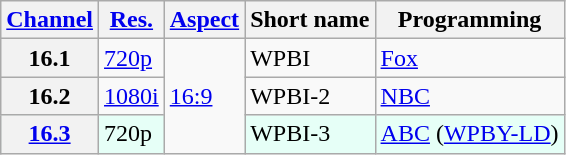<table class="wikitable">
<tr>
<th><a href='#'>Channel</a></th>
<th><a href='#'>Res.</a></th>
<th><a href='#'>Aspect</a></th>
<th>Short name</th>
<th>Programming</th>
</tr>
<tr>
<th scope = "row">16.1</th>
<td><a href='#'>720p</a></td>
<td rowspan="3"><a href='#'>16:9</a></td>
<td>WPBI</td>
<td><a href='#'>Fox</a></td>
</tr>
<tr>
<th scope = "row">16.2</th>
<td><a href='#'>1080i</a></td>
<td>WPBI-2</td>
<td><a href='#'>NBC</a></td>
</tr>
<tr style="background-color: #E6FFF7;">
<th scope = "row"><a href='#'>16.3</a></th>
<td>720p</td>
<td>WPBI-3</td>
<td><a href='#'>ABC</a> (<a href='#'>WPBY-LD</a>)</td>
</tr>
</table>
